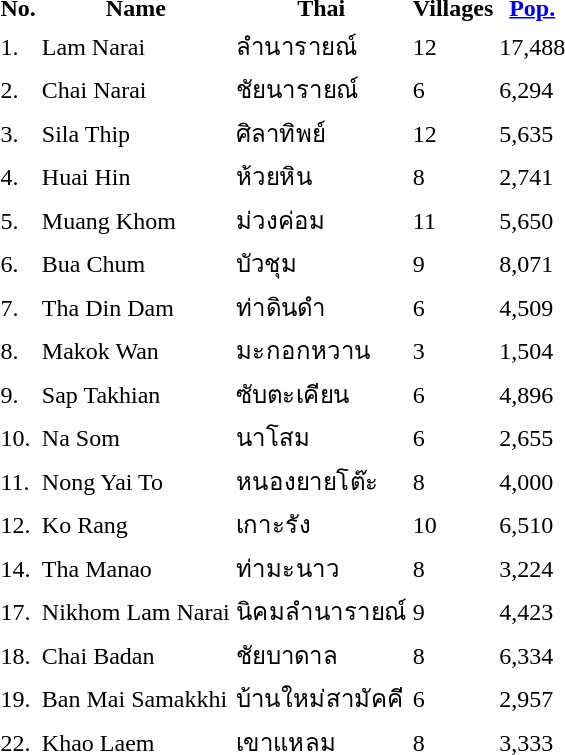<table>
<tr>
<th>No.</th>
<th>Name</th>
<th>Thai</th>
<th>Villages</th>
<th><a href='#'>Pop.</a></th>
</tr>
<tr>
<td>1.</td>
<td>Lam Narai</td>
<td>ลำนารายณ์</td>
<td>12</td>
<td>17,488</td>
</tr>
<tr>
<td>2.</td>
<td>Chai Narai</td>
<td>ชัยนารายณ์</td>
<td>6</td>
<td>6,294</td>
</tr>
<tr>
<td>3.</td>
<td>Sila Thip</td>
<td>ศิลาทิพย์</td>
<td>12</td>
<td>5,635</td>
</tr>
<tr>
<td>4.</td>
<td>Huai Hin</td>
<td>ห้วยหิน</td>
<td>8</td>
<td>2,741</td>
</tr>
<tr>
<td>5.</td>
<td>Muang Khom</td>
<td>ม่วงค่อม</td>
<td>11</td>
<td>5,650</td>
</tr>
<tr>
<td>6.</td>
<td>Bua Chum</td>
<td>บัวชุม</td>
<td>9</td>
<td>8,071</td>
</tr>
<tr>
<td>7.</td>
<td>Tha Din Dam</td>
<td>ท่าดินดำ</td>
<td>6</td>
<td>4,509</td>
</tr>
<tr>
<td>8.</td>
<td>Makok Wan</td>
<td>มะกอกหวาน</td>
<td>3</td>
<td>1,504</td>
</tr>
<tr>
<td>9.</td>
<td>Sap Takhian</td>
<td>ซับตะเคียน</td>
<td>6</td>
<td>4,896</td>
</tr>
<tr>
<td>10.</td>
<td>Na Som</td>
<td>นาโสม</td>
<td>6</td>
<td>2,655</td>
</tr>
<tr>
<td>11.</td>
<td>Nong Yai To</td>
<td>หนองยายโต๊ะ</td>
<td>8</td>
<td>4,000</td>
</tr>
<tr>
<td>12.</td>
<td>Ko Rang</td>
<td>เกาะรัง</td>
<td>10</td>
<td>6,510</td>
</tr>
<tr>
<td>14.</td>
<td>Tha Manao</td>
<td>ท่ามะนาว</td>
<td>8</td>
<td>3,224</td>
</tr>
<tr>
<td>17.</td>
<td>Nikhom Lam Narai</td>
<td>นิคมลำนารายณ์</td>
<td>9</td>
<td>4,423</td>
</tr>
<tr>
<td>18.</td>
<td>Chai Badan</td>
<td>ชัยบาดาล</td>
<td>8</td>
<td>6,334</td>
</tr>
<tr>
<td>19.</td>
<td>Ban Mai Samakkhi</td>
<td>บ้านใหม่สามัคคี</td>
<td>6</td>
<td>2,957</td>
</tr>
<tr>
<td>22.</td>
<td>Khao Laem</td>
<td>เขาแหลม</td>
<td>8</td>
<td>3,333</td>
</tr>
</table>
